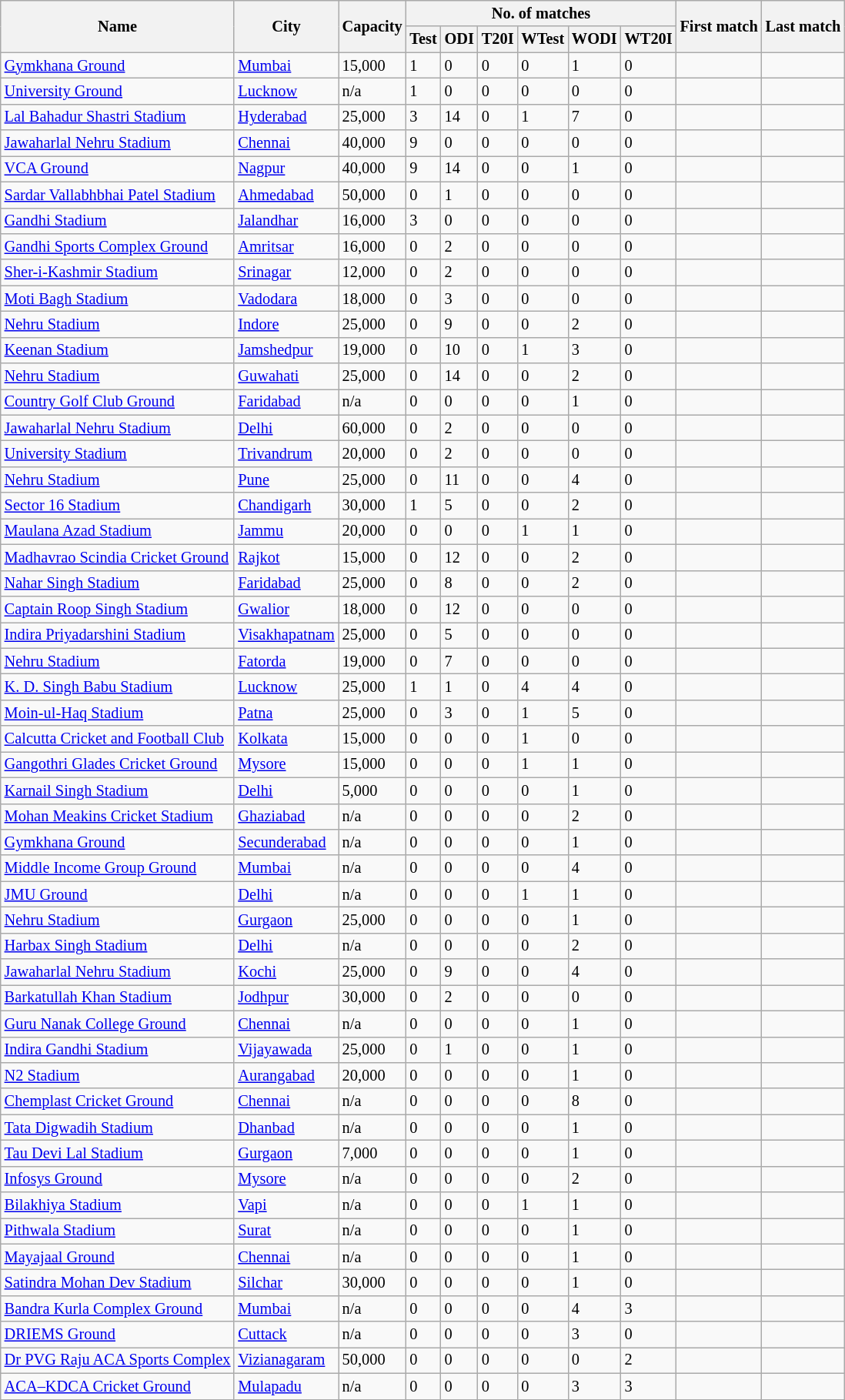<table class="wikitable  sortable" style="font-size: 85%">
<tr>
<th rowspan=2>Name</th>
<th rowspan=2>City</th>
<th rowspan=2>Capacity</th>
<th colspan=6>No. of matches</th>
<th rowspan=2>First match</th>
<th rowspan=2>Last match</th>
</tr>
<tr>
<th>Test</th>
<th>ODI</th>
<th>T20I</th>
<th>WTest</th>
<th>WODI</th>
<th>WT20I</th>
</tr>
<tr>
<td><a href='#'>Gymkhana Ground</a></td>
<td><a href='#'>Mumbai</a></td>
<td>15,000</td>
<td>1</td>
<td>0</td>
<td>0</td>
<td>0</td>
<td>1</td>
<td>0</td>
<td></td>
<td></td>
</tr>
<tr>
<td><a href='#'>University Ground</a></td>
<td><a href='#'>Lucknow</a></td>
<td>n/a</td>
<td>1</td>
<td>0</td>
<td>0</td>
<td>0</td>
<td>0</td>
<td>0</td>
<td></td>
<td></td>
</tr>
<tr>
<td><a href='#'>Lal Bahadur Shastri Stadium</a></td>
<td><a href='#'>Hyderabad</a></td>
<td>25,000</td>
<td>3</td>
<td>14</td>
<td>0</td>
<td>1</td>
<td>7</td>
<td>0</td>
<td></td>
<td></td>
</tr>
<tr>
<td><a href='#'>Jawaharlal Nehru Stadium</a></td>
<td><a href='#'>Chennai</a></td>
<td>40,000</td>
<td>9</td>
<td>0</td>
<td>0</td>
<td>0</td>
<td>0</td>
<td>0</td>
<td></td>
<td></td>
</tr>
<tr>
<td><a href='#'>VCA Ground</a></td>
<td><a href='#'>Nagpur</a></td>
<td>40,000</td>
<td>9</td>
<td>14</td>
<td>0</td>
<td>0</td>
<td>1</td>
<td>0</td>
<td></td>
<td></td>
</tr>
<tr>
<td><a href='#'>Sardar Vallabhbhai Patel Stadium</a></td>
<td><a href='#'>Ahmedabad</a></td>
<td>50,000</td>
<td>0</td>
<td>1</td>
<td>0</td>
<td>0</td>
<td>0</td>
<td>0</td>
<td></td>
<td></td>
</tr>
<tr>
<td><a href='#'>Gandhi Stadium</a></td>
<td><a href='#'>Jalandhar</a></td>
<td>16,000</td>
<td>3</td>
<td>0</td>
<td>0</td>
<td>0</td>
<td>0</td>
<td>0</td>
<td></td>
<td></td>
</tr>
<tr>
<td><a href='#'>Gandhi Sports Complex Ground</a></td>
<td><a href='#'>Amritsar</a></td>
<td>16,000</td>
<td>0</td>
<td>2</td>
<td>0</td>
<td>0</td>
<td>0</td>
<td>0</td>
<td></td>
<td></td>
</tr>
<tr>
<td><a href='#'>Sher-i-Kashmir Stadium</a></td>
<td><a href='#'>Srinagar</a></td>
<td>12,000</td>
<td>0</td>
<td>2</td>
<td>0</td>
<td>0</td>
<td>0</td>
<td>0</td>
<td></td>
<td></td>
</tr>
<tr>
<td><a href='#'>Moti Bagh Stadium</a></td>
<td><a href='#'>Vadodara</a></td>
<td>18,000</td>
<td>0</td>
<td>3</td>
<td>0</td>
<td>0</td>
<td>0</td>
<td>0</td>
<td></td>
<td></td>
</tr>
<tr>
<td><a href='#'>Nehru Stadium</a></td>
<td><a href='#'>Indore</a></td>
<td>25,000</td>
<td>0</td>
<td>9</td>
<td>0</td>
<td>0</td>
<td>2</td>
<td>0</td>
<td></td>
<td></td>
</tr>
<tr>
<td><a href='#'>Keenan Stadium</a></td>
<td><a href='#'>Jamshedpur</a></td>
<td>19,000</td>
<td>0</td>
<td>10</td>
<td>0</td>
<td>1</td>
<td>3</td>
<td>0</td>
<td></td>
<td></td>
</tr>
<tr>
<td><a href='#'>Nehru Stadium</a></td>
<td><a href='#'>Guwahati</a></td>
<td>25,000</td>
<td>0</td>
<td>14</td>
<td>0</td>
<td>0</td>
<td>2</td>
<td>0</td>
<td></td>
<td></td>
</tr>
<tr>
<td><a href='#'>Country Golf Club Ground</a></td>
<td><a href='#'>Faridabad</a></td>
<td>n/a</td>
<td>0</td>
<td>0</td>
<td>0</td>
<td>0</td>
<td>1</td>
<td>0</td>
<td></td>
<td></td>
</tr>
<tr>
<td><a href='#'>Jawaharlal Nehru Stadium</a></td>
<td><a href='#'>Delhi</a></td>
<td>60,000</td>
<td>0</td>
<td>2</td>
<td>0</td>
<td>0</td>
<td>0</td>
<td>0</td>
<td></td>
<td></td>
</tr>
<tr>
<td><a href='#'>University Stadium</a></td>
<td><a href='#'>Trivandrum</a></td>
<td>20,000</td>
<td>0</td>
<td>2</td>
<td>0</td>
<td>0</td>
<td>0</td>
<td>0</td>
<td></td>
<td></td>
</tr>
<tr>
<td><a href='#'>Nehru Stadium</a></td>
<td><a href='#'>Pune</a></td>
<td>25,000</td>
<td>0</td>
<td>11</td>
<td>0</td>
<td>0</td>
<td>4</td>
<td>0</td>
<td></td>
<td></td>
</tr>
<tr>
<td><a href='#'>Sector 16 Stadium</a></td>
<td><a href='#'>Chandigarh</a></td>
<td>30,000</td>
<td>1</td>
<td>5</td>
<td>0</td>
<td>0</td>
<td>2</td>
<td>0</td>
<td></td>
<td></td>
</tr>
<tr>
<td><a href='#'>Maulana Azad Stadium</a></td>
<td><a href='#'>Jammu</a></td>
<td>20,000</td>
<td>0</td>
<td>0</td>
<td>0</td>
<td>1</td>
<td>1</td>
<td>0</td>
<td></td>
<td></td>
</tr>
<tr>
<td><a href='#'>Madhavrao Scindia Cricket Ground</a></td>
<td><a href='#'>Rajkot</a></td>
<td>15,000</td>
<td>0</td>
<td>12</td>
<td>0</td>
<td>0</td>
<td>2</td>
<td>0</td>
<td></td>
<td></td>
</tr>
<tr>
<td><a href='#'>Nahar Singh Stadium</a></td>
<td><a href='#'>Faridabad</a></td>
<td>25,000</td>
<td>0</td>
<td>8</td>
<td>0</td>
<td>0</td>
<td>2</td>
<td>0</td>
<td></td>
<td></td>
</tr>
<tr>
<td><a href='#'>Captain Roop Singh Stadium</a></td>
<td><a href='#'>Gwalior</a></td>
<td>18,000</td>
<td>0</td>
<td>12</td>
<td>0</td>
<td>0</td>
<td>0</td>
<td>0</td>
<td></td>
<td></td>
</tr>
<tr>
<td><a href='#'>Indira Priyadarshini Stadium</a></td>
<td><a href='#'>Visakhapatnam</a></td>
<td>25,000</td>
<td>0</td>
<td>5</td>
<td>0</td>
<td>0</td>
<td>0</td>
<td>0</td>
<td></td>
<td></td>
</tr>
<tr>
<td><a href='#'>Nehru Stadium</a></td>
<td><a href='#'>Fatorda</a></td>
<td>19,000</td>
<td>0</td>
<td>7</td>
<td>0</td>
<td>0</td>
<td>0</td>
<td>0</td>
<td></td>
<td></td>
</tr>
<tr>
<td><a href='#'>K. D. Singh Babu Stadium</a></td>
<td><a href='#'>Lucknow</a></td>
<td>25,000</td>
<td>1</td>
<td>1</td>
<td>0</td>
<td>4</td>
<td>4</td>
<td>0</td>
<td></td>
<td></td>
</tr>
<tr>
<td><a href='#'>Moin-ul-Haq Stadium</a></td>
<td><a href='#'>Patna</a></td>
<td>25,000</td>
<td>0</td>
<td>3</td>
<td>0</td>
<td>1</td>
<td>5</td>
<td>0</td>
<td></td>
<td></td>
</tr>
<tr>
<td><a href='#'>Calcutta Cricket and Football Club</a></td>
<td><a href='#'>Kolkata</a></td>
<td>15,000</td>
<td>0</td>
<td>0</td>
<td>0</td>
<td>1</td>
<td>0</td>
<td>0</td>
<td></td>
<td></td>
</tr>
<tr>
<td><a href='#'>Gangothri Glades Cricket Ground</a></td>
<td><a href='#'>Mysore</a></td>
<td>15,000</td>
<td>0</td>
<td>0</td>
<td>0</td>
<td>1</td>
<td>1</td>
<td>0</td>
<td></td>
<td></td>
</tr>
<tr>
<td><a href='#'>Karnail Singh Stadium</a></td>
<td><a href='#'>Delhi</a></td>
<td>5,000</td>
<td>0</td>
<td>0</td>
<td>0</td>
<td>0</td>
<td>1</td>
<td>0</td>
<td></td>
<td></td>
</tr>
<tr>
<td><a href='#'>Mohan Meakins Cricket Stadium</a></td>
<td><a href='#'>Ghaziabad</a></td>
<td>n/a</td>
<td>0</td>
<td>0</td>
<td>0</td>
<td>0</td>
<td>2</td>
<td>0</td>
<td></td>
<td></td>
</tr>
<tr>
<td><a href='#'>Gymkhana Ground</a></td>
<td><a href='#'>Secunderabad</a></td>
<td>n/a</td>
<td>0</td>
<td>0</td>
<td>0</td>
<td>0</td>
<td>1</td>
<td>0</td>
<td></td>
<td></td>
</tr>
<tr>
<td><a href='#'>Middle Income Group Ground</a></td>
<td><a href='#'>Mumbai</a></td>
<td>n/a</td>
<td>0</td>
<td>0</td>
<td>0</td>
<td>0</td>
<td>4</td>
<td>0</td>
<td></td>
<td></td>
</tr>
<tr>
<td><a href='#'>JMU Ground</a></td>
<td><a href='#'>Delhi</a></td>
<td>n/a</td>
<td>0</td>
<td>0</td>
<td>0</td>
<td>1</td>
<td>1</td>
<td>0</td>
<td></td>
<td></td>
</tr>
<tr>
<td><a href='#'>Nehru Stadium</a></td>
<td><a href='#'>Gurgaon</a></td>
<td>25,000</td>
<td>0</td>
<td>0</td>
<td>0</td>
<td>0</td>
<td>1</td>
<td>0</td>
<td></td>
<td></td>
</tr>
<tr>
<td><a href='#'>Harbax Singh Stadium</a></td>
<td><a href='#'>Delhi</a></td>
<td>n/a</td>
<td>0</td>
<td>0</td>
<td>0</td>
<td>0</td>
<td>2</td>
<td>0</td>
<td></td>
<td></td>
</tr>
<tr>
<td><a href='#'>Jawaharlal Nehru Stadium</a></td>
<td><a href='#'>Kochi</a></td>
<td>25,000</td>
<td>0</td>
<td>9</td>
<td>0</td>
<td>0</td>
<td>4</td>
<td>0</td>
<td></td>
<td></td>
</tr>
<tr>
<td><a href='#'>Barkatullah Khan Stadium</a></td>
<td><a href='#'>Jodhpur</a></td>
<td>30,000</td>
<td>0</td>
<td>2</td>
<td>0</td>
<td>0</td>
<td>0</td>
<td>0</td>
<td></td>
<td></td>
</tr>
<tr>
<td><a href='#'>Guru Nanak College Ground</a></td>
<td><a href='#'>Chennai</a></td>
<td>n/a</td>
<td>0</td>
<td>0</td>
<td>0</td>
<td>0</td>
<td>1</td>
<td>0</td>
<td></td>
<td></td>
</tr>
<tr>
<td><a href='#'>Indira Gandhi Stadium</a></td>
<td><a href='#'>Vijayawada</a></td>
<td>25,000</td>
<td>0</td>
<td>1</td>
<td>0</td>
<td>0</td>
<td>1</td>
<td>0</td>
<td></td>
<td></td>
</tr>
<tr>
<td><a href='#'>N2 Stadium</a></td>
<td><a href='#'>Aurangabad</a></td>
<td>20,000</td>
<td>0</td>
<td>0</td>
<td>0</td>
<td>0</td>
<td>1</td>
<td>0</td>
<td></td>
<td></td>
</tr>
<tr>
<td><a href='#'>Chemplast Cricket Ground</a></td>
<td><a href='#'>Chennai</a></td>
<td>n/a</td>
<td>0</td>
<td>0</td>
<td>0</td>
<td>0</td>
<td>8</td>
<td>0</td>
<td></td>
<td></td>
</tr>
<tr>
<td><a href='#'>Tata Digwadih Stadium</a></td>
<td><a href='#'>Dhanbad</a></td>
<td>n/a</td>
<td>0</td>
<td>0</td>
<td>0</td>
<td>0</td>
<td>1</td>
<td>0</td>
<td></td>
<td></td>
</tr>
<tr>
<td><a href='#'>Tau Devi Lal Stadium</a></td>
<td><a href='#'>Gurgaon</a></td>
<td>7,000</td>
<td>0</td>
<td>0</td>
<td>0</td>
<td>0</td>
<td>1</td>
<td>0</td>
<td></td>
<td></td>
</tr>
<tr>
<td><a href='#'>Infosys Ground</a></td>
<td><a href='#'>Mysore</a></td>
<td>n/a</td>
<td>0</td>
<td>0</td>
<td>0</td>
<td>0</td>
<td>2</td>
<td>0</td>
<td></td>
<td></td>
</tr>
<tr>
<td><a href='#'>Bilakhiya Stadium</a></td>
<td><a href='#'>Vapi</a></td>
<td>n/a</td>
<td>0</td>
<td>0</td>
<td>0</td>
<td>1</td>
<td>1</td>
<td>0</td>
<td></td>
<td></td>
</tr>
<tr>
<td><a href='#'>Pithwala Stadium</a></td>
<td><a href='#'>Surat</a></td>
<td>n/a</td>
<td>0</td>
<td>0</td>
<td>0</td>
<td>0</td>
<td>1</td>
<td>0</td>
<td></td>
<td></td>
</tr>
<tr>
<td><a href='#'>Mayajaal Ground</a></td>
<td><a href='#'>Chennai</a></td>
<td>n/a</td>
<td>0</td>
<td>0</td>
<td>0</td>
<td>0</td>
<td>1</td>
<td>0</td>
<td></td>
<td></td>
</tr>
<tr>
<td><a href='#'>Satindra Mohan Dev Stadium</a></td>
<td><a href='#'>Silchar</a></td>
<td>30,000</td>
<td>0</td>
<td>0</td>
<td>0</td>
<td>0</td>
<td>1</td>
<td>0</td>
<td></td>
<td></td>
</tr>
<tr>
<td><a href='#'>Bandra Kurla Complex Ground</a></td>
<td><a href='#'>Mumbai</a></td>
<td>n/a</td>
<td>0</td>
<td>0</td>
<td>0</td>
<td>0</td>
<td>4</td>
<td>3</td>
<td></td>
<td></td>
</tr>
<tr>
<td><a href='#'>DRIEMS Ground</a></td>
<td><a href='#'>Cuttack</a></td>
<td>n/a</td>
<td>0</td>
<td>0</td>
<td>0</td>
<td>0</td>
<td>3</td>
<td>0</td>
<td></td>
<td></td>
</tr>
<tr>
<td><a href='#'>Dr PVG Raju ACA Sports Complex</a></td>
<td><a href='#'>Vizianagaram</a></td>
<td>50,000</td>
<td>0</td>
<td>0</td>
<td>0</td>
<td>0</td>
<td>0</td>
<td>2</td>
<td></td>
<td></td>
</tr>
<tr>
<td><a href='#'>ACA–KDCA Cricket Ground</a></td>
<td><a href='#'>Mulapadu</a></td>
<td>n/a</td>
<td>0</td>
<td>0</td>
<td>0</td>
<td>0</td>
<td>3</td>
<td>3</td>
<td></td>
<td></td>
</tr>
</table>
